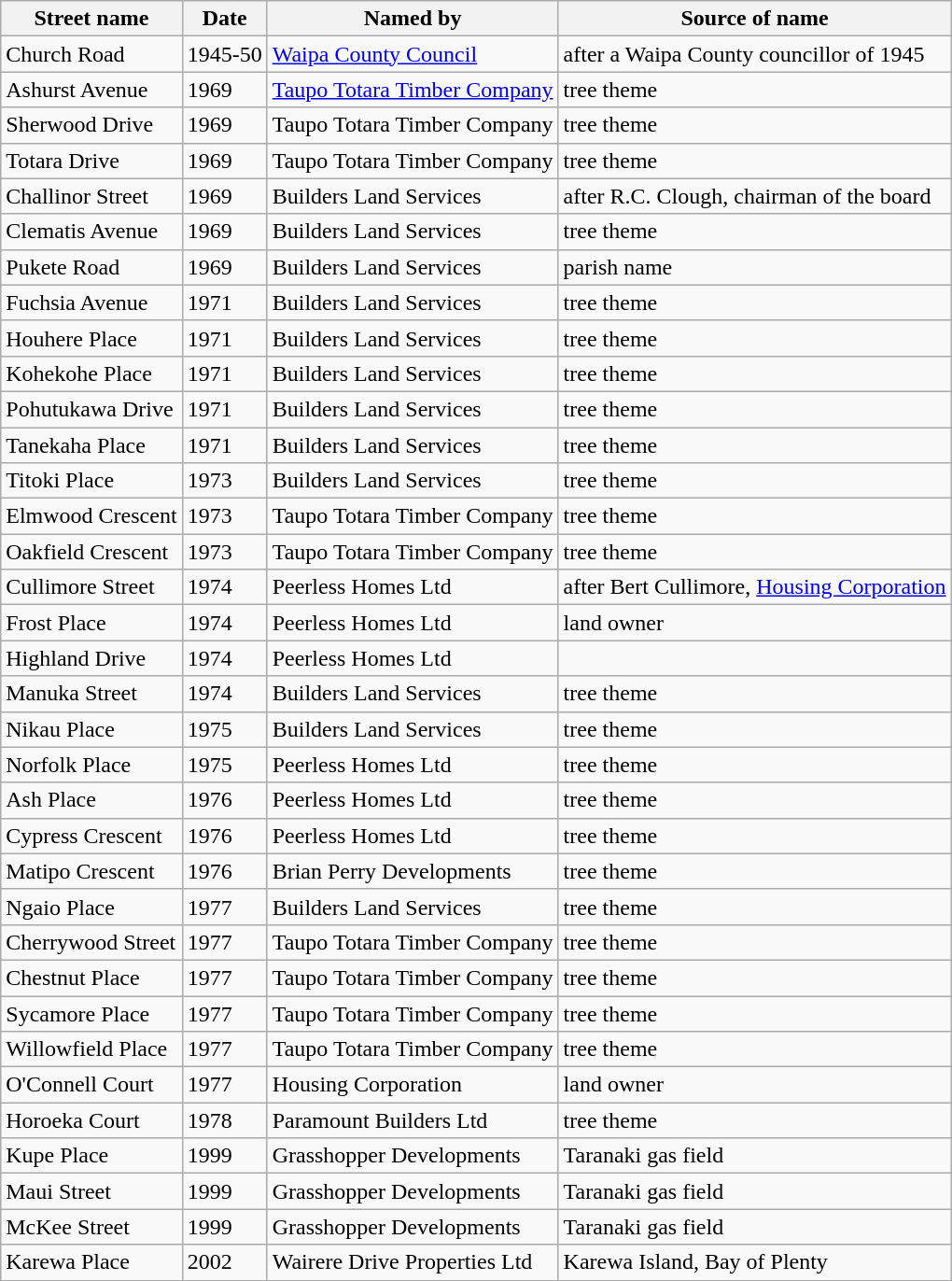<table class="wikitable sortable mw-collapsible mw-collapsed">
<tr>
<th>Street name</th>
<th>Date</th>
<th>Named by</th>
<th>Source of name</th>
</tr>
<tr>
<td>Church Road</td>
<td>1945-50</td>
<td><a href='#'>Waipa County Council</a></td>
<td>after a Waipa County councillor of 1945</td>
</tr>
<tr>
<td>Ashurst Avenue</td>
<td>1969</td>
<td><a href='#'>Taupo Totara Timber Company</a></td>
<td>tree theme</td>
</tr>
<tr>
<td>Sherwood Drive</td>
<td>1969</td>
<td>Taupo Totara Timber Company</td>
<td>tree theme</td>
</tr>
<tr>
<td>Totara Drive</td>
<td>1969</td>
<td>Taupo Totara Timber Company</td>
<td>tree theme</td>
</tr>
<tr>
<td>Challinor Street</td>
<td>1969</td>
<td>Builders Land Services</td>
<td>after R.C. Clough, chairman of the board</td>
</tr>
<tr>
<td>Clematis Avenue</td>
<td>1969</td>
<td>Builders Land Services</td>
<td>tree theme</td>
</tr>
<tr>
<td>Pukete Road</td>
<td>1969</td>
<td>Builders Land Services</td>
<td>parish name</td>
</tr>
<tr>
<td>Fuchsia Avenue</td>
<td>1971</td>
<td>Builders Land Services</td>
<td>tree theme</td>
</tr>
<tr>
<td>Houhere Place</td>
<td>1971</td>
<td>Builders Land Services</td>
<td>tree theme</td>
</tr>
<tr>
<td>Kohekohe Place</td>
<td>1971</td>
<td>Builders Land Services</td>
<td>tree theme</td>
</tr>
<tr>
<td>Pohutukawa Drive</td>
<td>1971</td>
<td>Builders Land Services</td>
<td>tree theme</td>
</tr>
<tr>
<td>Tanekaha Place</td>
<td>1971</td>
<td>Builders Land Services</td>
<td>tree theme</td>
</tr>
<tr>
<td>Titoki Place</td>
<td>1973</td>
<td>Builders Land Services</td>
<td>tree theme</td>
</tr>
<tr>
<td>Elmwood Crescent</td>
<td>1973</td>
<td>Taupo Totara Timber Company</td>
<td>tree theme</td>
</tr>
<tr>
<td>Oakfield Crescent</td>
<td>1973</td>
<td>Taupo Totara Timber Company</td>
<td>tree theme</td>
</tr>
<tr>
<td>Cullimore Street</td>
<td>1974</td>
<td>Peerless Homes Ltd</td>
<td>after Bert Cullimore, <a href='#'>Housing Corporation</a></td>
</tr>
<tr>
<td>Frost Place</td>
<td>1974</td>
<td>Peerless Homes Ltd</td>
<td>land owner</td>
</tr>
<tr>
<td>Highland Drive</td>
<td>1974</td>
<td>Peerless Homes Ltd</td>
</tr>
<tr>
<td>Manuka Street</td>
<td>1974</td>
<td>Builders Land Services</td>
<td>tree theme</td>
</tr>
<tr>
<td>Nikau Place</td>
<td>1975</td>
<td>Builders Land Services</td>
<td>tree theme</td>
</tr>
<tr>
<td>Norfolk Place</td>
<td>1975</td>
<td>Peerless Homes Ltd</td>
<td>tree theme</td>
</tr>
<tr>
<td>Ash Place</td>
<td>1976</td>
<td>Peerless Homes Ltd</td>
<td>tree theme</td>
</tr>
<tr>
<td>Cypress Crescent</td>
<td>1976</td>
<td>Peerless Homes Ltd</td>
<td>tree theme</td>
</tr>
<tr>
<td>Matipo Crescent</td>
<td>1976</td>
<td>Brian Perry Developments</td>
<td>tree theme</td>
</tr>
<tr>
<td>Ngaio Place</td>
<td>1977</td>
<td>Builders Land Services</td>
<td>tree theme</td>
</tr>
<tr>
<td>Cherrywood Street</td>
<td>1977</td>
<td>Taupo Totara Timber Company</td>
<td>tree theme</td>
</tr>
<tr>
<td>Chestnut Place</td>
<td>1977</td>
<td>Taupo Totara Timber Company</td>
<td>tree theme</td>
</tr>
<tr>
<td>Sycamore Place</td>
<td>1977</td>
<td>Taupo Totara Timber Company</td>
<td>tree theme</td>
</tr>
<tr>
<td>Willowfield Place</td>
<td>1977</td>
<td>Taupo Totara Timber Company</td>
<td>tree theme</td>
</tr>
<tr>
<td>O'Connell Court</td>
<td>1977</td>
<td>Housing Corporation</td>
<td>land owner</td>
</tr>
<tr>
<td>Horoeka Court</td>
<td>1978</td>
<td>Paramount Builders Ltd</td>
<td>tree theme</td>
</tr>
<tr>
<td>Kupe Place</td>
<td>1999</td>
<td>Grasshopper Developments</td>
<td>Taranaki gas field</td>
</tr>
<tr>
<td>Maui Street</td>
<td>1999</td>
<td>Grasshopper Developments</td>
<td>Taranaki gas field</td>
</tr>
<tr>
<td>McKee Street</td>
<td>1999</td>
<td>Grasshopper Developments</td>
<td>Taranaki gas field</td>
</tr>
<tr>
<td>Karewa Place</td>
<td>2002</td>
<td>Wairere Drive Properties Ltd</td>
<td>Karewa Island, Bay of Plenty</td>
</tr>
</table>
